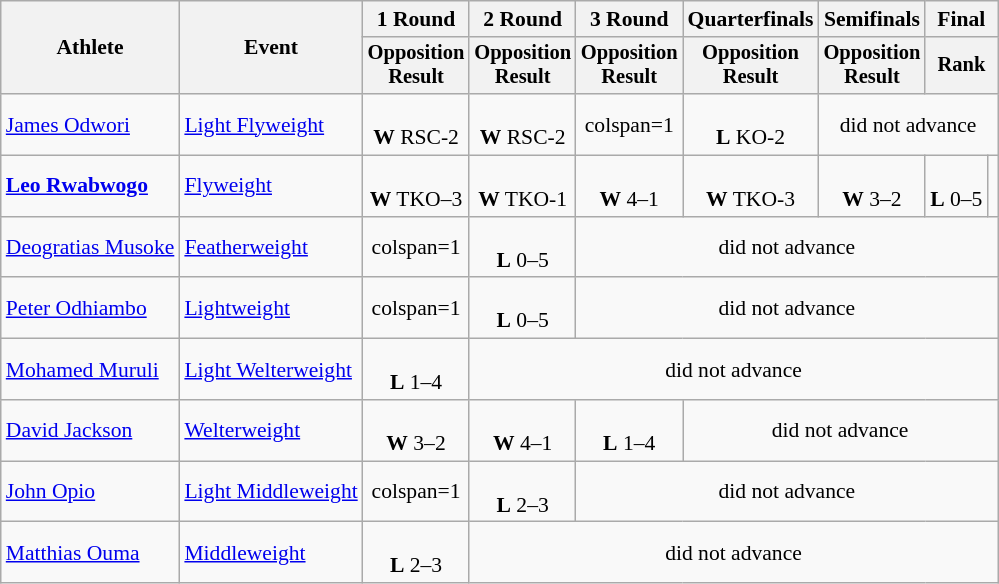<table class="wikitable" style="font-size:90%">
<tr>
<th rowspan="2">Athlete</th>
<th rowspan="2">Event</th>
<th>1 Round</th>
<th>2 Round</th>
<th>3 Round</th>
<th>Quarterfinals</th>
<th>Semifinals</th>
<th colspan=2>Final</th>
</tr>
<tr style="font-size:95%">
<th>Opposition<br>Result</th>
<th>Opposition<br>Result</th>
<th>Opposition<br>Result</th>
<th>Opposition<br>Result</th>
<th>Opposition<br>Result</th>
<th colspan=2>Rank</th>
</tr>
<tr align=center>
<td align=left><a href='#'>James Odwori</a></td>
<td align=left><a href='#'>Light Flyweight</a></td>
<td><br><strong>W</strong> RSC-2</td>
<td><br><strong>W</strong> RSC-2</td>
<td>colspan=1 </td>
<td><br><strong>L</strong> KO-2</td>
<td colspan=3>did not advance</td>
</tr>
<tr align=center>
<td align=left><strong><a href='#'>Leo Rwabwogo</a></strong></td>
<td align=left><a href='#'>Flyweight</a></td>
<td><br><strong>W</strong> TKO–3</td>
<td><br><strong>W</strong> TKO-1</td>
<td><br><strong>W</strong> 4–1</td>
<td><br><strong>W</strong> TKO-3</td>
<td><br><strong>W</strong> 3–2</td>
<td><br><strong>L</strong> 0–5</td>
<td></td>
</tr>
<tr align=center>
<td align=left><a href='#'>Deogratias Musoke</a></td>
<td align=left><a href='#'>Featherweight</a></td>
<td>colspan=1 </td>
<td><br><strong>L</strong> 0–5</td>
<td colspan=5>did not advance</td>
</tr>
<tr align=center>
<td align=left><a href='#'>Peter Odhiambo</a></td>
<td align=left><a href='#'>Lightweight</a></td>
<td>colspan=1 </td>
<td><br><strong>L</strong> 0–5</td>
<td colspan=5>did not advance</td>
</tr>
<tr align=center>
<td align=left><a href='#'>Mohamed Muruli</a></td>
<td align=left><a href='#'>Light Welterweight</a></td>
<td><br><strong>L</strong> 1–4</td>
<td colspan=6>did not advance</td>
</tr>
<tr align=center>
<td align=left><a href='#'>David Jackson</a></td>
<td align=left><a href='#'>Welterweight</a></td>
<td><br><strong>W</strong> 3–2</td>
<td><br><strong>W</strong> 4–1</td>
<td><br><strong>L</strong> 1–4</td>
<td colspan=5>did not advance</td>
</tr>
<tr align=center>
<td align=left><a href='#'>John Opio</a></td>
<td align=left><a href='#'>Light Middleweight</a></td>
<td>colspan=1 </td>
<td><br><strong>L</strong> 2–3</td>
<td colspan=5>did not advance</td>
</tr>
<tr align=center>
<td align=left><a href='#'>Matthias Ouma</a></td>
<td align=left><a href='#'>Middleweight</a></td>
<td><br><strong>L</strong> 2–3</td>
<td colspan=6>did not advance</td>
</tr>
</table>
